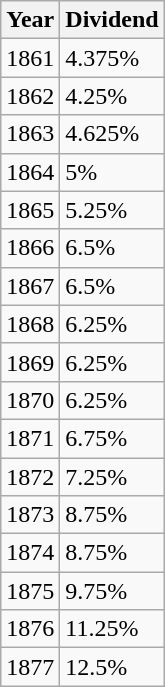<table align="right" class="wikitable" style="margin-left:10px">
<tr>
<th>Year</th>
<th>Dividend</th>
</tr>
<tr>
<td>1861</td>
<td>4.375%</td>
</tr>
<tr>
<td>1862</td>
<td>4.25%</td>
</tr>
<tr>
<td>1863</td>
<td>4.625%</td>
</tr>
<tr>
<td>1864</td>
<td>5%</td>
</tr>
<tr>
<td>1865</td>
<td>5.25%</td>
</tr>
<tr>
<td>1866</td>
<td>6.5%</td>
</tr>
<tr>
<td>1867</td>
<td>6.5%</td>
</tr>
<tr>
<td>1868</td>
<td>6.25%</td>
</tr>
<tr>
<td>1869</td>
<td>6.25%</td>
</tr>
<tr>
<td>1870</td>
<td>6.25%</td>
</tr>
<tr>
<td>1871</td>
<td>6.75%</td>
</tr>
<tr>
<td>1872</td>
<td>7.25%</td>
</tr>
<tr>
<td>1873</td>
<td>8.75%</td>
</tr>
<tr>
<td>1874</td>
<td>8.75%</td>
</tr>
<tr>
<td>1875</td>
<td>9.75%</td>
</tr>
<tr>
<td>1876</td>
<td>11.25%</td>
</tr>
<tr>
<td>1877</td>
<td>12.5%</td>
</tr>
</table>
